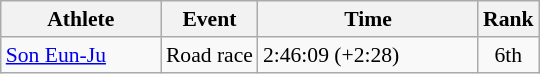<table class=wikitable style="font-size:90%">
<tr>
<th width=100>Athlete</th>
<th>Event</th>
<th width=140>Time</th>
<th>Rank</th>
</tr>
<tr>
<td><a href='#'>Son Eun-Ju</a></td>
<td>Road race</td>
<td>2:46:09 (+2:28)</td>
<td align=center>6th</td>
</tr>
</table>
